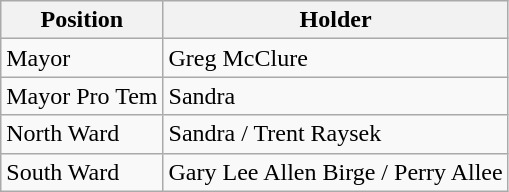<table class="wikitable">
<tr>
<th>Position</th>
<th>Holder</th>
</tr>
<tr>
<td>Mayor</td>
<td>Greg McClure</td>
</tr>
<tr>
<td>Mayor Pro Tem</td>
<td>Sandra</td>
</tr>
<tr>
<td>North Ward</td>
<td>Sandra / Trent Raysek</td>
</tr>
<tr>
<td>South Ward</td>
<td>Gary Lee Allen Birge / Perry Allee</td>
</tr>
</table>
